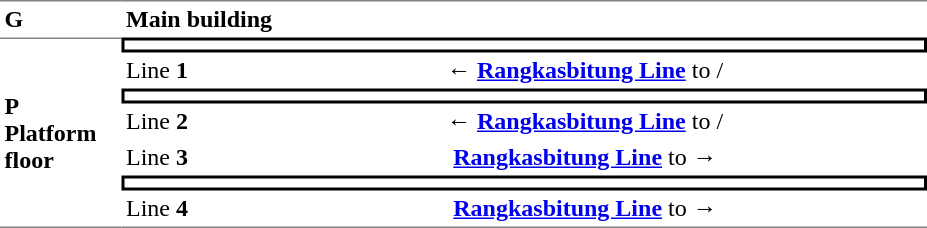<table cellpadding="3" cellspacing="0">
<tr>
<td colspan="3" align="center"> </td>
</tr>
<tr>
<td style="border-top:solid 1px gray;"><strong>G</strong></td>
<td colspan="2" style="border-top:solid 1px gray;"><strong>Main building</strong></td>
</tr>
<tr>
<td rowspan="7" width="75" style="border-top:solid 1px gray; border-bottom:solid 1px gray"><strong>P</strong><br><strong>Platform floor</strong></td>
<td colspan="2" style="border-top:solid 2px black;border-right:solid 2px black;border-left:solid 2px black;border-bottom:solid 2px black;text-align:center;"></td>
</tr>
<tr>
<td>Line <strong>1</strong></td>
<td style="text-align:center">←   <strong><a href='#'>Rangkasbitung Line</a></strong> to /</td>
</tr>
<tr>
<td colspan="2" style="border-top:solid 2px black;border-right:solid 2px black;border-left:solid 2px black;border-bottom:solid 2px black;text-align:center;"></td>
</tr>
<tr>
<td width="50">Line <strong>2</strong></td>
<td width="450" style="text-align:center">←   <strong><a href='#'>Rangkasbitung Line</a></strong> to /</td>
</tr>
<tr>
<td>Line <strong>3</strong></td>
<td style="text-align:center"> <strong><a href='#'>Rangkasbitung Line</a></strong> to   →</td>
</tr>
<tr>
<td colspan="2" style="border-top:solid 2px black;border-right:solid 2px black;border-left:solid 2px black;border-bottom:solid 2px black;text-align:center;"></td>
</tr>
<tr>
<td width="75" style="border-bottom:solid 1px gray">Line <strong>4</strong></td>
<td style="text-align:center; border-bottom:solid 1px gray"> <strong><a href='#'>Rangkasbitung Line</a></strong> to   →</td>
</tr>
</table>
